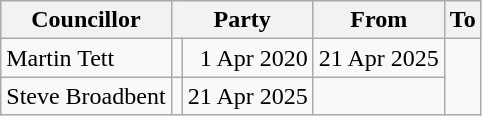<table class=wikitable>
<tr>
<th>Councillor</th>
<th colspan=2>Party</th>
<th>From</th>
<th>To</th>
</tr>
<tr>
<td>Martin Tett</td>
<td></td>
<td align=right>1 Apr 2020</td>
<td align=right>21 Apr 2025</td>
</tr>
<tr>
<td>Steve Broadbent</td>
<td></td>
<td align=right>21 Apr 2025</td>
<td></td>
</tr>
</table>
